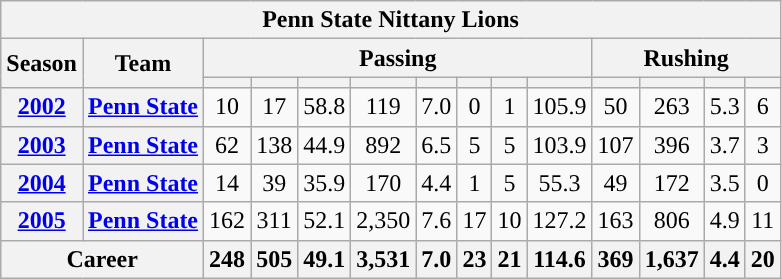<table class="wikitable" style="text-align:center;">
<tr>
<th colspan="16">Penn State Nittany Lions</th>
</tr>
<tr>
<th rowspan="2">Season</th>
<th rowspan="2">Team</th>
<th colspan="8">Passing</th>
<th colspan="4">Rushing</th>
</tr>
<tr>
<th></th>
<th></th>
<th></th>
<th></th>
<th></th>
<th></th>
<th></th>
<th></th>
<th></th>
<th></th>
<th></th>
<th></th>
</tr>
<tr>
<th><a href='#'>2002</a></th>
<th><a href='#'>Penn State</a></th>
<td>10</td>
<td>17</td>
<td>58.8</td>
<td>119</td>
<td>7.0</td>
<td>0</td>
<td>1</td>
<td>105.9</td>
<td>50</td>
<td>263</td>
<td>5.3</td>
<td>6</td>
</tr>
<tr>
<th><a href='#'>2003</a></th>
<th><a href='#'>Penn State</a></th>
<td>62</td>
<td>138</td>
<td>44.9</td>
<td>892</td>
<td>6.5</td>
<td>5</td>
<td>5</td>
<td>103.9</td>
<td>107</td>
<td>396</td>
<td>3.7</td>
<td>3</td>
</tr>
<tr>
<th><a href='#'>2004</a></th>
<th><a href='#'>Penn State</a></th>
<td>14</td>
<td>39</td>
<td>35.9</td>
<td>170</td>
<td>4.4</td>
<td>1</td>
<td>5</td>
<td>55.3</td>
<td>49</td>
<td>172</td>
<td>3.5</td>
<td>0</td>
</tr>
<tr>
<th><a href='#'>2005</a></th>
<th><a href='#'>Penn State</a></th>
<td>162</td>
<td>311</td>
<td>52.1</td>
<td>2,350</td>
<td>7.6</td>
<td>17</td>
<td>10</td>
<td>127.2</td>
<td>163</td>
<td>806</td>
<td>4.9</td>
<td>11</td>
</tr>
<tr>
<th colspan="2">Career</th>
<th>248</th>
<th>505</th>
<th>49.1</th>
<th>3,531</th>
<th>7.0</th>
<th>23</th>
<th>21</th>
<th>114.6</th>
<th>369</th>
<th>1,637</th>
<th>4.4</th>
<th>20</th>
</tr>
</table>
